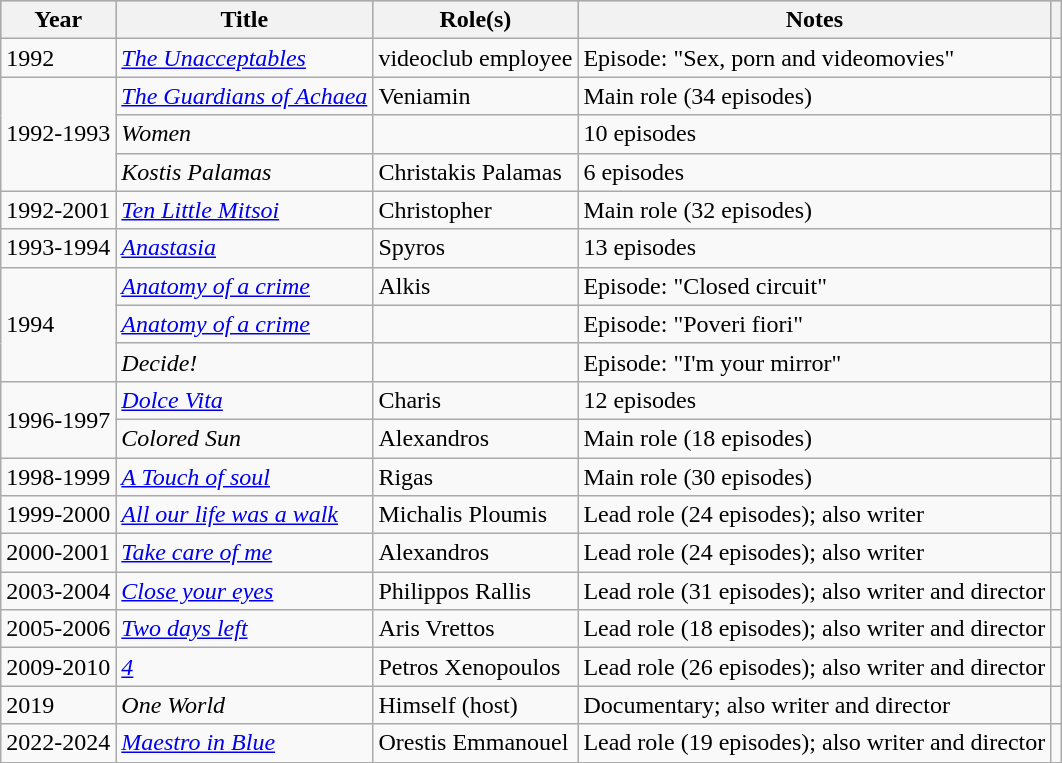<table class="wikitable">
<tr style="background:#b0c4de; text-align:center;">
<th>Year</th>
<th>Title</th>
<th>Role(s)</th>
<th class="unsortable">Notes</th>
<th class="unsortable"></th>
</tr>
<tr>
<td>1992</td>
<td><em><a href='#'>The Unacceptables</a></em></td>
<td>videoclub employee</td>
<td>Episode: "Sex, porn and videomovies"</td>
<td></td>
</tr>
<tr>
<td rowspan="3">1992-1993</td>
<td><em><a href='#'>The Guardians of Achaea</a></em></td>
<td>Veniamin</td>
<td>Main role (34 episodes)</td>
<td></td>
</tr>
<tr>
<td><em>Women</em></td>
<td></td>
<td>10 episodes</td>
<td></td>
</tr>
<tr>
<td><em>Kostis Palamas</em></td>
<td>Christakis Palamas</td>
<td>6 episodes</td>
<td></td>
</tr>
<tr>
<td>1992-2001</td>
<td><em><a href='#'>Ten Little Mitsoi</a></em></td>
<td>Christopher</td>
<td>Main role (32 episodes)</td>
<td></td>
</tr>
<tr>
<td>1993-1994</td>
<td><em><a href='#'>Anastasia</a></em></td>
<td>Spyros</td>
<td>13 episodes</td>
<td></td>
</tr>
<tr>
<td rowspan="3">1994</td>
<td><em><a href='#'>Anatomy of a crime</a></em></td>
<td>Alkis</td>
<td>Episode: "Closed circuit"</td>
<td></td>
</tr>
<tr>
<td><em><a href='#'>Anatomy of a crime</a></em></td>
<td></td>
<td>Episode: "Poveri fiori"</td>
<td></td>
</tr>
<tr>
<td><em>Decide!</em></td>
<td></td>
<td>Episode: "I'm your mirror"</td>
<td></td>
</tr>
<tr>
<td rowspan="2">1996-1997</td>
<td><em><a href='#'>Dolce Vita</a></em></td>
<td>Charis</td>
<td>12 episodes</td>
<td></td>
</tr>
<tr>
<td><em>Colored Sun</em></td>
<td>Alexandros</td>
<td>Main role (18 episodes)</td>
<td></td>
</tr>
<tr>
<td>1998-1999</td>
<td><em><a href='#'>A Touch of soul</a></em></td>
<td>Rigas</td>
<td>Main role (30 episodes)</td>
<td></td>
</tr>
<tr>
<td>1999-2000</td>
<td><em><a href='#'>All our life was a walk</a></em></td>
<td>Michalis Ploumis</td>
<td>Lead role (24 episodes); also writer</td>
<td></td>
</tr>
<tr>
<td>2000-2001</td>
<td><em><a href='#'>Take care of me</a></em></td>
<td>Alexandros</td>
<td>Lead role (24 episodes); also writer</td>
<td></td>
</tr>
<tr>
<td>2003-2004</td>
<td><em><a href='#'>Close your eyes</a></em></td>
<td>Philippos Rallis</td>
<td>Lead role (31 episodes); also writer and director</td>
<td></td>
</tr>
<tr>
<td>2005-2006</td>
<td><em><a href='#'>Two days left</a></em></td>
<td>Aris Vrettos</td>
<td>Lead role (18 episodes); also writer and director</td>
<td></td>
</tr>
<tr>
<td>2009-2010</td>
<td><em><a href='#'>4</a></em></td>
<td>Petros Xenopoulos</td>
<td>Lead role (26 episodes); also writer and director</td>
<td></td>
</tr>
<tr>
<td>2019</td>
<td><em>One World</em></td>
<td>Himself (host)</td>
<td>Documentary; also writer and director</td>
<td></td>
</tr>
<tr>
<td>2022-2024</td>
<td><em><a href='#'>Maestro in Blue</a></em></td>
<td>Orestis Emmanouel</td>
<td>Lead role (19 episodes); also writer and director</td>
<td></td>
</tr>
<tr>
</tr>
</table>
